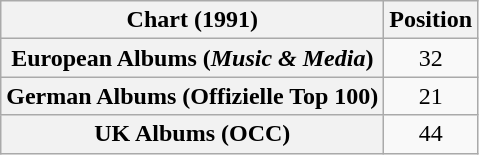<table class="wikitable sortable plainrowheaders" style="text-align:center">
<tr>
<th scope="col">Chart (1991)</th>
<th scope="col">Position</th>
</tr>
<tr>
<th scope="row">European Albums (<em>Music & Media</em>)</th>
<td>32</td>
</tr>
<tr>
<th scope="row">German Albums (Offizielle Top 100)</th>
<td>21</td>
</tr>
<tr>
<th scope="row">UK Albums (OCC)</th>
<td>44</td>
</tr>
</table>
